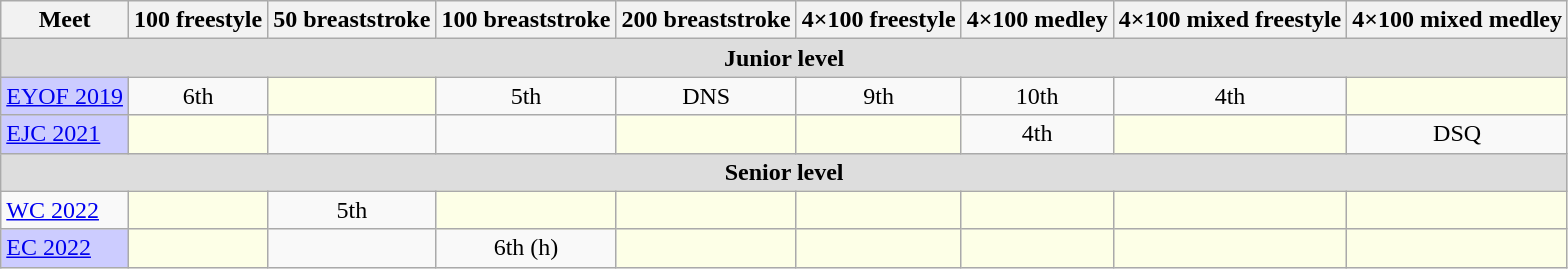<table class="sortable wikitable">
<tr>
<th>Meet</th>
<th class="unsortable">100 freestyle</th>
<th class="unsortable">50 breaststroke</th>
<th class="unsortable">100 breaststroke</th>
<th class="unsortable">200 breaststroke</th>
<th class="unsortable">4×100 freestyle</th>
<th class="unsortable">4×100 medley</th>
<th class="unsortable">4×100 mixed freestyle</th>
<th class="unsortable">4×100 mixed medley</th>
</tr>
<tr bgcolor="#DDDDDD">
<td colspan="9" align="center"><strong>Junior level</strong></td>
</tr>
<tr>
<td style="background:#ccccff"><a href='#'>EYOF 2019</a></td>
<td align="center">6th</td>
<td style="background:#fdffe7"></td>
<td align="center">5th</td>
<td align="center">DNS</td>
<td align="center">9th</td>
<td align="center">10th</td>
<td align="center">4th</td>
<td style="background:#fdffe7"></td>
</tr>
<tr>
<td style="background:#ccccff"><a href='#'>EJC 2021</a></td>
<td style="background:#fdffe7"></td>
<td align="center"></td>
<td align="center"></td>
<td style="background:#fdffe7"></td>
<td style="background:#fdffe7"></td>
<td align="center">4th</td>
<td style="background:#fdffe7"></td>
<td align="center">DSQ</td>
</tr>
<tr bgcolor="#DDDDDD">
<td colspan="9" align="center"><strong>Senior level</strong></td>
</tr>
<tr>
<td><a href='#'>WC 2022</a></td>
<td style="background:#fdffe7"></td>
<td align="center">5th</td>
<td style="background:#fdffe7"></td>
<td style="background:#fdffe7"></td>
<td style="background:#fdffe7"></td>
<td style="background:#fdffe7"></td>
<td style="background:#fdffe7"></td>
<td style="background:#fdffe7"></td>
</tr>
<tr>
<td style="background:#ccccff"><a href='#'>EC 2022</a></td>
<td style="background:#fdffe7"></td>
<td align="center"></td>
<td align="center">6th (h)</td>
<td style="background:#fdffe7"></td>
<td style="background:#fdffe7"></td>
<td style="background:#fdffe7"></td>
<td style="background:#fdffe7"></td>
<td style="background:#fdffe7"></td>
</tr>
</table>
